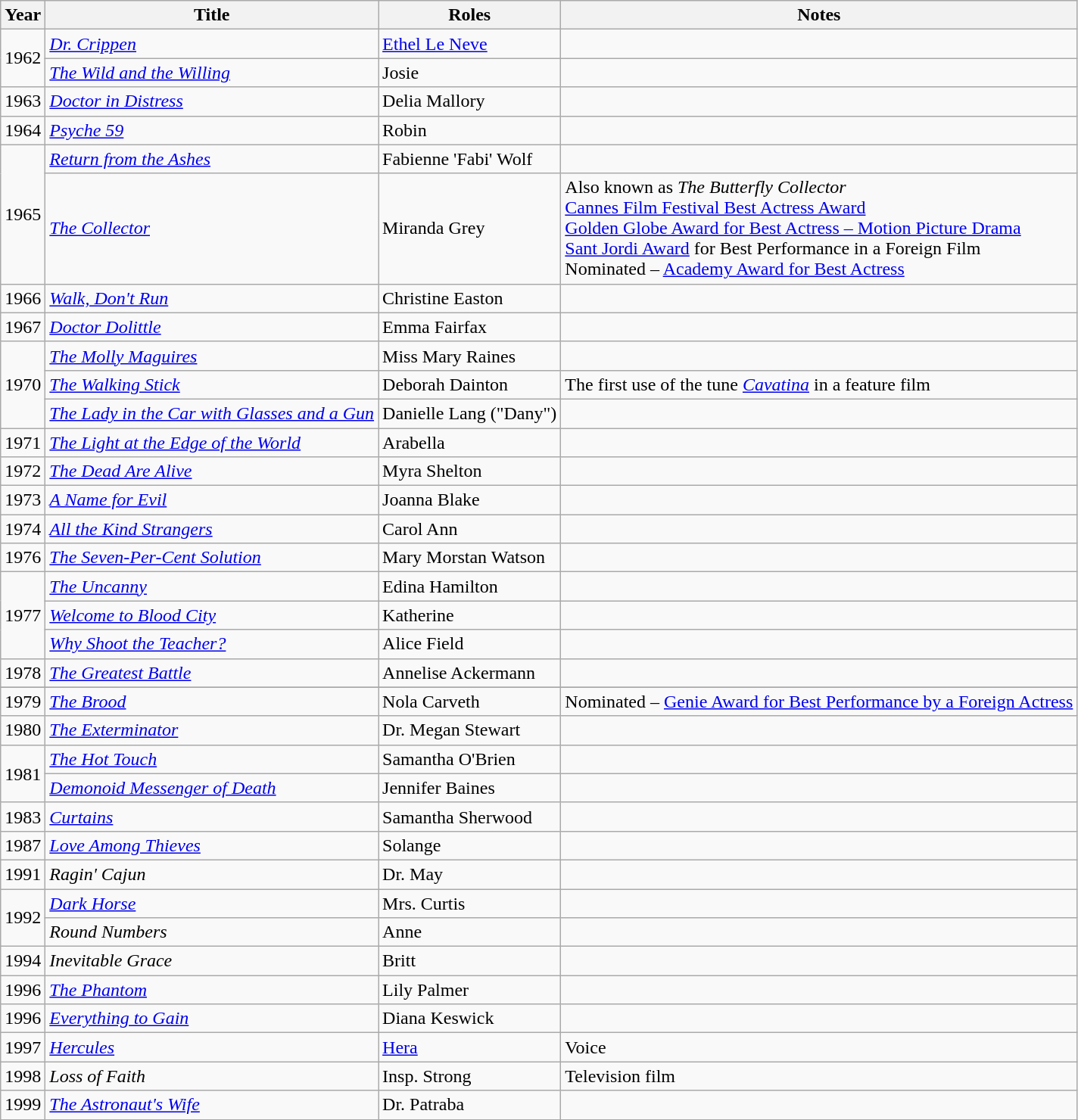<table class="wikitable sortable">
<tr>
<th>Year</th>
<th>Title</th>
<th>Roles</th>
<th class="unsortable">Notes</th>
</tr>
<tr>
<td rowspan=2>1962</td>
<td><em><a href='#'>Dr. Crippen</a></em></td>
<td><a href='#'>Ethel Le Neve</a></td>
<td></td>
</tr>
<tr>
<td data-sort-value="Wild and the Willing, The"><em><a href='#'>The Wild and the Willing</a></em></td>
<td>Josie</td>
<td></td>
</tr>
<tr>
<td>1963</td>
<td><em><a href='#'>Doctor in Distress</a></em></td>
<td>Delia Mallory</td>
<td></td>
</tr>
<tr>
<td>1964</td>
<td><em><a href='#'>Psyche 59</a></em></td>
<td>Robin</td>
<td></td>
</tr>
<tr>
<td rowspan=2>1965</td>
<td><em><a href='#'>Return from the Ashes</a></em></td>
<td>Fabienne 'Fabi' Wolf</td>
<td></td>
</tr>
<tr>
<td data-sort-value="Collector, The"><em><a href='#'>The Collector</a></em></td>
<td>Miranda Grey</td>
<td>Also known as <em>The Butterfly Collector</em><br><a href='#'>Cannes Film Festival Best Actress Award</a><br><a href='#'>Golden Globe Award for Best Actress – Motion Picture Drama</a><br><a href='#'>Sant Jordi Award</a> for Best Performance in a Foreign Film<br>Nominated – <a href='#'>Academy Award for Best Actress</a></td>
</tr>
<tr>
<td>1966</td>
<td><em><a href='#'>Walk, Don't Run</a></em></td>
<td>Christine Easton</td>
<td></td>
</tr>
<tr>
<td>1967</td>
<td><em><a href='#'>Doctor Dolittle</a></em></td>
<td>Emma Fairfax</td>
<td></td>
</tr>
<tr>
<td rowspan=3>1970</td>
<td data-sort-value="Molly Maguires, The"><em><a href='#'>The Molly Maguires</a></em></td>
<td>Miss Mary Raines</td>
<td></td>
</tr>
<tr>
<td data-sort-value="Walking Stick, The"><em><a href='#'>The Walking Stick</a></em></td>
<td>Deborah Dainton</td>
<td>The first use of the tune <em><a href='#'>Cavatina</a></em> in a feature film</td>
</tr>
<tr>
<td data-sort-value="Lady in the Car with Glasses and a Gun, The"><em><a href='#'>The Lady in the Car with Glasses and a Gun</a></em></td>
<td>Danielle Lang ("Dany")</td>
<td></td>
</tr>
<tr>
<td>1971</td>
<td data-sort-value="Light at the Edge of the World, The"><em><a href='#'>The Light at the Edge of the World</a></em></td>
<td>Arabella</td>
<td></td>
</tr>
<tr>
<td>1972</td>
<td data-sort-value="Dead Are Alive, The"><em><a href='#'>The Dead Are Alive</a></em></td>
<td>Myra Shelton</td>
<td></td>
</tr>
<tr>
<td>1973</td>
<td data-sort-value="Name for Evil, A"><em><a href='#'>A Name for Evil</a></em></td>
<td>Joanna Blake</td>
<td></td>
</tr>
<tr>
<td>1974</td>
<td><em><a href='#'>All the Kind Strangers</a></em></td>
<td>Carol Ann</td>
<td></td>
</tr>
<tr>
<td>1976</td>
<td data-sort-value="Seven-Per-Cent Solution, The"><em><a href='#'>The Seven-Per-Cent Solution</a></em></td>
<td>Mary Morstan Watson</td>
<td></td>
</tr>
<tr>
<td rowspan=3>1977</td>
<td data-sort-value="Uncanny, The"><em><a href='#'>The Uncanny</a></em></td>
<td>Edina Hamilton</td>
<td></td>
</tr>
<tr>
<td><em><a href='#'>Welcome to Blood City</a></em></td>
<td>Katherine</td>
<td></td>
</tr>
<tr>
<td><em><a href='#'>Why Shoot the Teacher?</a></em></td>
<td>Alice Field</td>
<td></td>
</tr>
<tr>
<td>1978</td>
<td data-sort-value="Greatest Battle, The"><em><a href='#'>The Greatest Battle</a></em></td>
<td>Annelise Ackermann</td>
<td></td>
</tr>
<tr>
</tr>
<tr>
<td>1979</td>
<td data-sort-value="Brood, The"><em><a href='#'>The Brood</a></em></td>
<td>Nola Carveth</td>
<td>Nominated – <a href='#'>Genie Award for Best Performance by a Foreign Actress</a></td>
</tr>
<tr>
<td>1980</td>
<td data-sort-value="Exterminator, The"><em><a href='#'>The Exterminator</a></em></td>
<td>Dr. Megan Stewart</td>
<td></td>
</tr>
<tr>
<td rowspan=2>1981</td>
<td data-sort-value="Hot Touch, The"><em><a href='#'>The Hot Touch</a></em></td>
<td>Samantha O'Brien</td>
<td></td>
</tr>
<tr>
<td><a href='#'><em>Demonoid Messenger of Death</em></a></td>
<td>Jennifer Baines</td>
<td></td>
</tr>
<tr>
<td>1983</td>
<td><em><a href='#'>Curtains</a></em></td>
<td>Samantha Sherwood</td>
<td></td>
</tr>
<tr>
<td>1987</td>
<td><em><a href='#'>Love Among Thieves</a></em></td>
<td>Solange</td>
<td></td>
</tr>
<tr>
<td>1991</td>
<td><em>Ragin' Cajun</em></td>
<td>Dr. May</td>
<td></td>
</tr>
<tr>
<td rowspan=2>1992</td>
<td><em><a href='#'>Dark Horse</a></em></td>
<td>Mrs. Curtis</td>
<td></td>
</tr>
<tr>
<td><em>Round Numbers</em></td>
<td>Anne</td>
<td></td>
</tr>
<tr>
<td>1994</td>
<td><em>Inevitable Grace</em></td>
<td>Britt</td>
<td></td>
</tr>
<tr>
<td>1996</td>
<td data-sort-value="Phantom, The"><em><a href='#'>The Phantom</a></em></td>
<td>Lily Palmer</td>
<td></td>
</tr>
<tr>
<td>1996</td>
<td><em><a href='#'>Everything to Gain</a></em></td>
<td>Diana Keswick</td>
<td></td>
</tr>
<tr>
<td>1997</td>
<td><em><a href='#'>Hercules</a></em></td>
<td><a href='#'>Hera</a></td>
<td>Voice</td>
</tr>
<tr>
<td>1998</td>
<td><em>Loss of Faith</em></td>
<td>Insp. Strong</td>
<td>Television film</td>
</tr>
<tr>
<td>1999</td>
<td data-sort-value="Astronaut's Wife, The"><em><a href='#'>The Astronaut's Wife</a></em></td>
<td>Dr. Patraba</td>
<td></td>
</tr>
</table>
